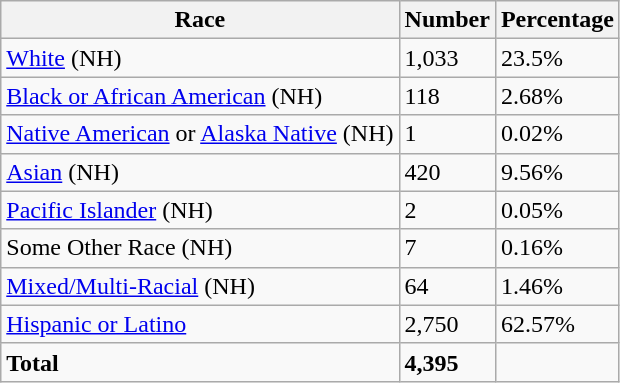<table class="wikitable">
<tr>
<th>Race</th>
<th>Number</th>
<th>Percentage</th>
</tr>
<tr>
<td><a href='#'>White</a> (NH)</td>
<td>1,033</td>
<td>23.5%</td>
</tr>
<tr>
<td><a href='#'>Black or African American</a> (NH)</td>
<td>118</td>
<td>2.68%</td>
</tr>
<tr>
<td><a href='#'>Native American</a> or <a href='#'>Alaska Native</a> (NH)</td>
<td>1</td>
<td>0.02%</td>
</tr>
<tr>
<td><a href='#'>Asian</a> (NH)</td>
<td>420</td>
<td>9.56%</td>
</tr>
<tr>
<td><a href='#'>Pacific Islander</a> (NH)</td>
<td>2</td>
<td>0.05%</td>
</tr>
<tr>
<td>Some Other Race (NH)</td>
<td>7</td>
<td>0.16%</td>
</tr>
<tr>
<td><a href='#'>Mixed/Multi-Racial</a> (NH)</td>
<td>64</td>
<td>1.46%</td>
</tr>
<tr>
<td><a href='#'>Hispanic or Latino</a></td>
<td>2,750</td>
<td>62.57%</td>
</tr>
<tr>
<td><strong>Total</strong></td>
<td><strong>4,395</strong></td>
<td></td>
</tr>
</table>
